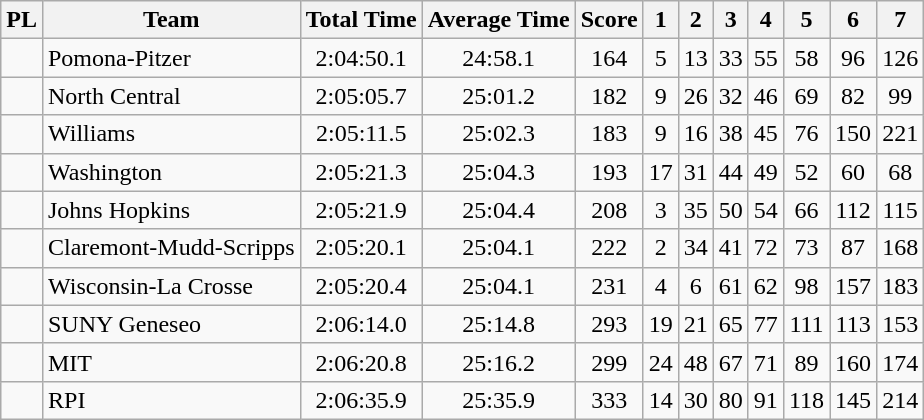<table class="wikitable sortable" style="text-align:center">
<tr>
<th>PL</th>
<th>Team</th>
<th>Total Time</th>
<th>Average Time</th>
<th>Score</th>
<th>1</th>
<th>2</th>
<th>3</th>
<th>4</th>
<th>5</th>
<th>6</th>
<th>7</th>
</tr>
<tr>
<td></td>
<td align=left>Pomona-Pitzer</td>
<td>2:04:50.1</td>
<td>24:58.1</td>
<td>164</td>
<td>5</td>
<td>13</td>
<td>33</td>
<td>55</td>
<td>58</td>
<td>96</td>
<td>126</td>
</tr>
<tr>
<td></td>
<td align=left>North Central</td>
<td>2:05:05.7</td>
<td>25:01.2</td>
<td>182</td>
<td>9</td>
<td>26</td>
<td>32</td>
<td>46</td>
<td>69</td>
<td>82</td>
<td>99</td>
</tr>
<tr>
<td></td>
<td align=left>Williams</td>
<td>2:05:11.5</td>
<td>25:02.3</td>
<td>183</td>
<td>9</td>
<td>16</td>
<td>38</td>
<td>45</td>
<td>76</td>
<td>150</td>
<td>221</td>
</tr>
<tr>
<td></td>
<td align=left>Washington</td>
<td>2:05:21.3</td>
<td>25:04.3</td>
<td>193</td>
<td>17</td>
<td>31</td>
<td>44</td>
<td>49</td>
<td>52</td>
<td>60</td>
<td>68</td>
</tr>
<tr>
<td></td>
<td align=left>Johns Hopkins</td>
<td>2:05:21.9</td>
<td>25:04.4</td>
<td>208</td>
<td>3</td>
<td>35</td>
<td>50</td>
<td>54</td>
<td>66</td>
<td>112</td>
<td>115</td>
</tr>
<tr>
<td></td>
<td align=left>Claremont-Mudd-Scripps</td>
<td>2:05:20.1</td>
<td>25:04.1</td>
<td>222</td>
<td>2</td>
<td>34</td>
<td>41</td>
<td>72</td>
<td>73</td>
<td>87</td>
<td>168</td>
</tr>
<tr>
<td></td>
<td align=left>Wisconsin-La Crosse</td>
<td>2:05:20.4</td>
<td>25:04.1</td>
<td>231</td>
<td>4</td>
<td>6</td>
<td>61</td>
<td>62</td>
<td>98</td>
<td>157</td>
<td>183</td>
</tr>
<tr>
<td></td>
<td align=left>SUNY Geneseo</td>
<td>2:06:14.0</td>
<td>25:14.8</td>
<td>293</td>
<td>19</td>
<td>21</td>
<td>65</td>
<td>77</td>
<td>111</td>
<td>113</td>
<td>153</td>
</tr>
<tr>
<td></td>
<td align=left>MIT</td>
<td>2:06:20.8</td>
<td>25:16.2</td>
<td>299</td>
<td>24</td>
<td>48</td>
<td>67</td>
<td>71</td>
<td>89</td>
<td>160</td>
<td>174</td>
</tr>
<tr>
<td></td>
<td align=left>RPI</td>
<td>2:06:35.9</td>
<td>25:35.9</td>
<td>333</td>
<td>14</td>
<td>30</td>
<td>80</td>
<td>91</td>
<td>118</td>
<td>145</td>
<td>214</td>
</tr>
</table>
